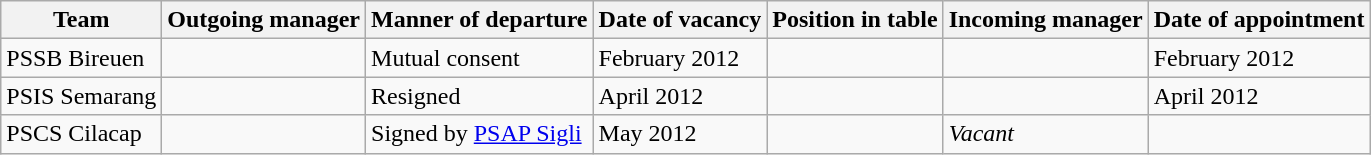<table class="wikitable">
<tr>
<th>Team</th>
<th>Outgoing manager</th>
<th>Manner of departure</th>
<th>Date of vacancy</th>
<th>Position in table</th>
<th>Incoming manager</th>
<th>Date of appointment</th>
</tr>
<tr>
<td>PSSB Bireuen</td>
<td></td>
<td>Mutual consent</td>
<td>February 2012</td>
<td></td>
<td></td>
<td>February 2012</td>
</tr>
<tr>
<td>PSIS Semarang</td>
<td></td>
<td>Resigned</td>
<td>April 2012</td>
<td></td>
<td></td>
<td>April 2012</td>
</tr>
<tr>
<td>PSCS Cilacap</td>
<td></td>
<td>Signed by <a href='#'>PSAP Sigli</a></td>
<td>May 2012</td>
<td></td>
<td><em>Vacant</em></td>
<td></td>
</tr>
</table>
